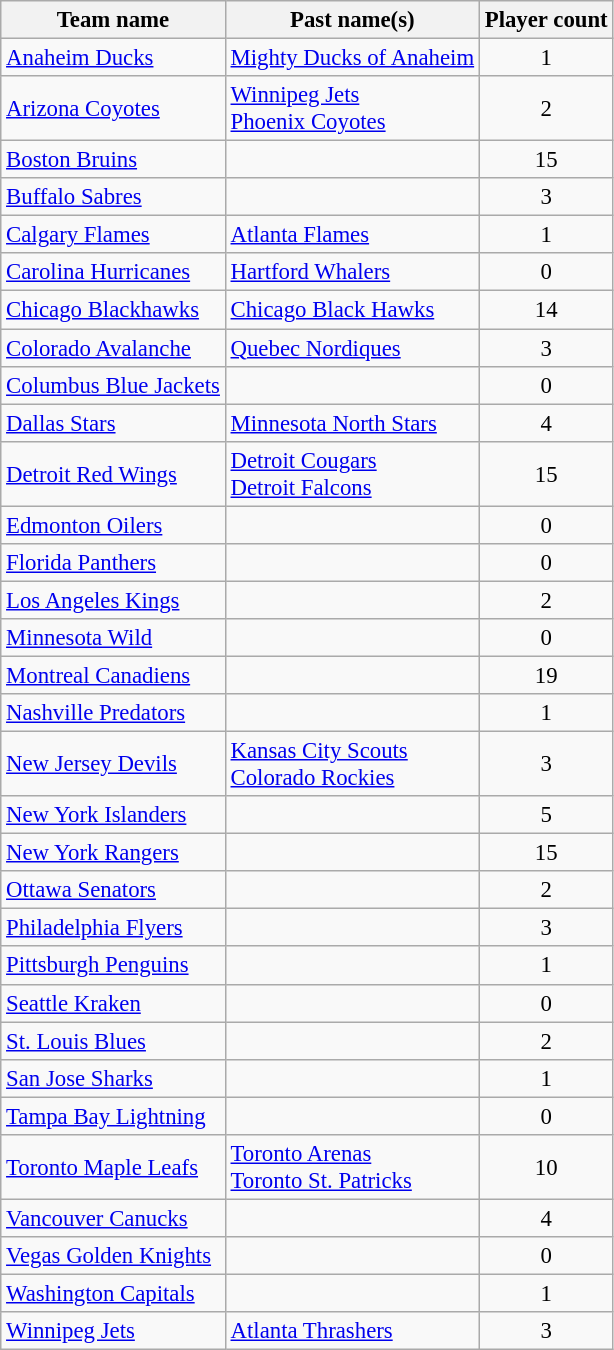<table class="wikitable sortable" style="font-size: 95%;">
<tr>
<th>Team name</th>
<th class=unsortable>Past name(s)</th>
<th>Player count</th>
</tr>
<tr>
<td><a href='#'>Anaheim Ducks</a></td>
<td><a href='#'>Mighty Ducks of Anaheim</a></td>
<td align=center>1</td>
</tr>
<tr>
<td><a href='#'>Arizona Coyotes</a></td>
<td><a href='#'>Winnipeg Jets</a><br><a href='#'>Phoenix Coyotes</a></td>
<td align=center>2</td>
</tr>
<tr>
<td><a href='#'>Boston Bruins</a></td>
<td></td>
<td align=center>15</td>
</tr>
<tr>
<td><a href='#'>Buffalo Sabres</a></td>
<td></td>
<td align=center>3</td>
</tr>
<tr>
<td><a href='#'>Calgary Flames</a></td>
<td><a href='#'>Atlanta Flames</a></td>
<td align=center>1</td>
</tr>
<tr>
<td><a href='#'>Carolina Hurricanes</a></td>
<td><a href='#'>Hartford Whalers</a></td>
<td align=center>0</td>
</tr>
<tr>
<td><a href='#'>Chicago Blackhawks</a></td>
<td><a href='#'>Chicago Black Hawks</a></td>
<td align=center>14</td>
</tr>
<tr>
<td><a href='#'>Colorado Avalanche</a></td>
<td><a href='#'>Quebec Nordiques</a></td>
<td align=center>3</td>
</tr>
<tr>
<td><a href='#'>Columbus Blue Jackets</a></td>
<td></td>
<td align=center>0</td>
</tr>
<tr>
<td><a href='#'>Dallas Stars</a></td>
<td><a href='#'>Minnesota North Stars</a></td>
<td align=center>4</td>
</tr>
<tr>
<td><a href='#'>Detroit Red Wings</a></td>
<td><a href='#'>Detroit Cougars</a><br><a href='#'>Detroit Falcons</a></td>
<td align=center>15</td>
</tr>
<tr>
<td><a href='#'>Edmonton Oilers</a></td>
<td></td>
<td align=center>0</td>
</tr>
<tr>
<td><a href='#'>Florida Panthers</a></td>
<td></td>
<td align=center>0</td>
</tr>
<tr>
<td><a href='#'>Los Angeles Kings</a></td>
<td></td>
<td align=center>2</td>
</tr>
<tr>
<td><a href='#'>Minnesota Wild</a></td>
<td></td>
<td align=center>0</td>
</tr>
<tr>
<td><a href='#'>Montreal Canadiens</a></td>
<td></td>
<td align=center>19</td>
</tr>
<tr>
<td><a href='#'>Nashville Predators</a></td>
<td></td>
<td align=center>1</td>
</tr>
<tr>
<td><a href='#'>New Jersey Devils</a></td>
<td><a href='#'>Kansas City Scouts</a><br><a href='#'>Colorado Rockies</a></td>
<td align=center>3</td>
</tr>
<tr>
<td><a href='#'>New York Islanders</a></td>
<td></td>
<td align=center>5</td>
</tr>
<tr>
<td><a href='#'>New York Rangers</a></td>
<td></td>
<td align=center>15</td>
</tr>
<tr>
<td><a href='#'>Ottawa Senators</a></td>
<td></td>
<td align=center>2</td>
</tr>
<tr>
<td><a href='#'>Philadelphia Flyers</a></td>
<td></td>
<td align=center>3</td>
</tr>
<tr>
<td><a href='#'>Pittsburgh Penguins</a></td>
<td></td>
<td align=center>1</td>
</tr>
<tr>
<td><a href='#'>Seattle Kraken</a></td>
<td></td>
<td align=center>0</td>
</tr>
<tr>
<td><a href='#'>St. Louis Blues</a></td>
<td></td>
<td align=center>2</td>
</tr>
<tr>
<td><a href='#'>San Jose Sharks</a></td>
<td></td>
<td align=center>1</td>
</tr>
<tr>
<td><a href='#'>Tampa Bay Lightning</a></td>
<td></td>
<td align=center>0</td>
</tr>
<tr>
<td><a href='#'>Toronto Maple Leafs</a></td>
<td><a href='#'>Toronto Arenas</a><br><a href='#'>Toronto St. Patricks</a></td>
<td align=center>10</td>
</tr>
<tr>
<td><a href='#'>Vancouver Canucks</a></td>
<td></td>
<td align=center>4</td>
</tr>
<tr>
<td><a href='#'>Vegas Golden Knights</a></td>
<td></td>
<td align=center>0</td>
</tr>
<tr>
<td><a href='#'>Washington Capitals</a></td>
<td></td>
<td align=center>1</td>
</tr>
<tr>
<td><a href='#'>Winnipeg Jets</a></td>
<td><a href='#'>Atlanta Thrashers</a></td>
<td align=center>3</td>
</tr>
</table>
